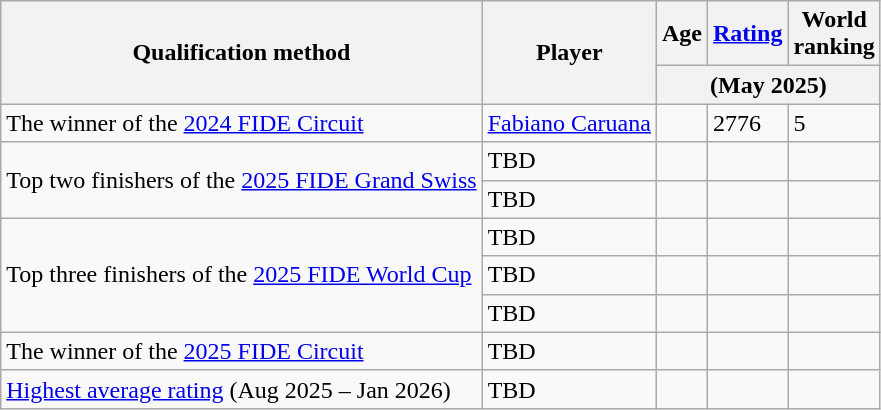<table class="wikitable sortable" style="text-align: left;">
<tr>
<th rowspan=2>Qualification method</th>
<th rowspan=2>Player</th>
<th>Age</th>
<th><a href='#'>Rating</a></th>
<th>World<br>ranking</th>
</tr>
<tr>
<th colspan="3">(May 2025)</th>
</tr>
<tr>
<td>The winner of the <a href='#'>2024 FIDE Circuit</a></td>
<td> <a href='#'>Fabiano Caruana</a></td>
<td></td>
<td>2776</td>
<td>5</td>
</tr>
<tr>
<td rowspan="2">Top two finishers of the <a href='#'>2025 FIDE Grand Swiss</a></td>
<td>TBD</td>
<td></td>
<td></td>
<td></td>
</tr>
<tr>
<td>TBD</td>
<td></td>
<td></td>
<td></td>
</tr>
<tr>
<td rowspan="3">Top three finishers of the  <a href='#'>2025 FIDE World Cup</a></td>
<td>TBD</td>
<td></td>
<td></td>
<td></td>
</tr>
<tr>
<td>TBD</td>
<td></td>
<td></td>
<td></td>
</tr>
<tr>
<td>TBD</td>
<td></td>
<td></td>
<td></td>
</tr>
<tr>
<td>The winner of the <a href='#'>2025 FIDE Circuit</a></td>
<td>TBD</td>
<td></td>
<td></td>
<td></td>
</tr>
<tr>
<td><a href='#'>Highest average rating</a> (Aug 2025 – Jan 2026)</td>
<td>TBD</td>
<td></td>
<td></td>
<td></td>
</tr>
</table>
